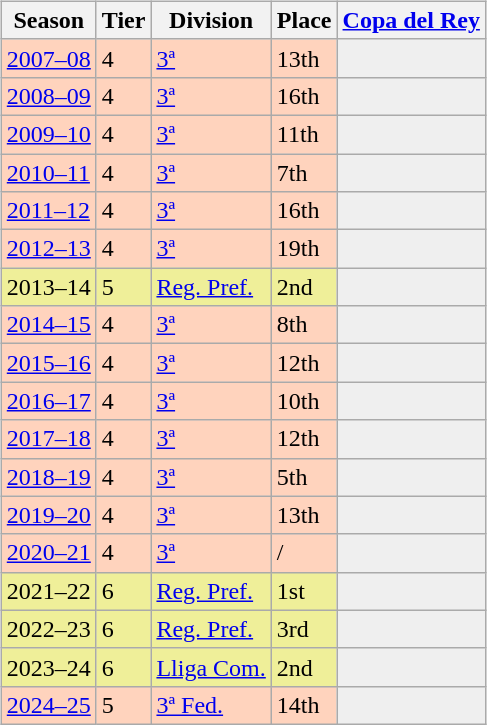<table>
<tr>
<td valign="top" width=0%><br><table class="wikitable">
<tr style="background:#f0f6fa;">
<th>Season</th>
<th>Tier</th>
<th>Division</th>
<th>Place</th>
<th><a href='#'>Copa del Rey</a></th>
</tr>
<tr>
<td style="background:#FFD3BD;"><a href='#'>2007–08</a></td>
<td style="background:#FFD3BD;">4</td>
<td style="background:#FFD3BD;"><a href='#'>3ª</a></td>
<td style="background:#FFD3BD;">13th</td>
<th style="background:#efefef;"></th>
</tr>
<tr>
<td style="background:#FFD3BD;"><a href='#'>2008–09</a></td>
<td style="background:#FFD3BD;">4</td>
<td style="background:#FFD3BD;"><a href='#'>3ª</a></td>
<td style="background:#FFD3BD;">16th</td>
<td style="background:#efefef;"></td>
</tr>
<tr>
<td style="background:#FFD3BD;"><a href='#'>2009–10</a></td>
<td style="background:#FFD3BD;">4</td>
<td style="background:#FFD3BD;"><a href='#'>3ª</a></td>
<td style="background:#FFD3BD;">11th</td>
<td style="background:#efefef;"></td>
</tr>
<tr>
<td style="background:#FFD3BD;"><a href='#'>2010–11</a></td>
<td style="background:#FFD3BD;">4</td>
<td style="background:#FFD3BD;"><a href='#'>3ª</a></td>
<td style="background:#FFD3BD;">7th</td>
<td style="background:#efefef;"></td>
</tr>
<tr>
<td style="background:#FFD3BD;"><a href='#'>2011–12</a></td>
<td style="background:#FFD3BD;">4</td>
<td style="background:#FFD3BD;"><a href='#'>3ª</a></td>
<td style="background:#FFD3BD;">16th</td>
<td style="background:#efefef;"></td>
</tr>
<tr>
<td style="background:#FFD3BD;"><a href='#'>2012–13</a></td>
<td style="background:#FFD3BD;">4</td>
<td style="background:#FFD3BD;"><a href='#'>3ª</a></td>
<td style="background:#FFD3BD;">19th</td>
<td style="background:#efefef;"></td>
</tr>
<tr>
<td style="background:#EFEF99;">2013–14</td>
<td style="background:#EFEF99;">5</td>
<td style="background:#EFEF99;"><a href='#'>Reg. Pref.</a></td>
<td style="background:#EFEF99;">2nd</td>
<th style="background:#efefef;"></th>
</tr>
<tr>
<td style="background:#FFD3BD;"><a href='#'>2014–15</a></td>
<td style="background:#FFD3BD;">4</td>
<td style="background:#FFD3BD;"><a href='#'>3ª</a></td>
<td style="background:#FFD3BD;">8th</td>
<td style="background:#efefef;"></td>
</tr>
<tr>
<td style="background:#FFD3BD;"><a href='#'>2015–16</a></td>
<td style="background:#FFD3BD;">4</td>
<td style="background:#FFD3BD;"><a href='#'>3ª</a></td>
<td style="background:#FFD3BD;">12th</td>
<td style="background:#efefef;"></td>
</tr>
<tr>
<td style="background:#FFD3BD;"><a href='#'>2016–17</a></td>
<td style="background:#FFD3BD;">4</td>
<td style="background:#FFD3BD;"><a href='#'>3ª</a></td>
<td style="background:#FFD3BD;">10th</td>
<td style="background:#efefef;"></td>
</tr>
<tr>
<td style="background:#FFD3BD;"><a href='#'>2017–18</a></td>
<td style="background:#FFD3BD;">4</td>
<td style="background:#FFD3BD;"><a href='#'>3ª</a></td>
<td style="background:#FFD3BD;">12th</td>
<td style="background:#efefef;"></td>
</tr>
<tr>
<td style="background:#FFD3BD;"><a href='#'>2018–19</a></td>
<td style="background:#FFD3BD;">4</td>
<td style="background:#FFD3BD;"><a href='#'>3ª</a></td>
<td style="background:#FFD3BD;">5th</td>
<td style="background:#efefef;"></td>
</tr>
<tr>
<td style="background:#FFD3BD;"><a href='#'>2019–20</a></td>
<td style="background:#FFD3BD;">4</td>
<td style="background:#FFD3BD;"><a href='#'>3ª</a></td>
<td style="background:#FFD3BD;">13th</td>
<td style="background:#efefef;"></td>
</tr>
<tr>
<td style="background:#FFD3BD;"><a href='#'>2020–21</a></td>
<td style="background:#FFD3BD;">4</td>
<td style="background:#FFD3BD;"><a href='#'>3ª</a></td>
<td style="background:#FFD3BD;"> / </td>
<td style="background:#efefef;"></td>
</tr>
<tr>
<td style="background:#EFEF99;">2021–22</td>
<td style="background:#EFEF99;">6</td>
<td style="background:#EFEF99;"><a href='#'>Reg. Pref.</a></td>
<td style="background:#EFEF99;">1st</td>
<th style="background:#efefef;"></th>
</tr>
<tr>
<td style="background:#EFEF99;">2022–23</td>
<td style="background:#EFEF99;">6</td>
<td style="background:#EFEF99;"><a href='#'>Reg. Pref.</a></td>
<td style="background:#EFEF99;">3rd</td>
<th style="background:#efefef;"></th>
</tr>
<tr>
<td style="background:#EFEF99;">2023–24</td>
<td style="background:#EFEF99;">6</td>
<td style="background:#EFEF99;"><a href='#'>Lliga Com.</a></td>
<td style="background:#EFEF99;">2nd</td>
<th style="background:#efefef;"></th>
</tr>
<tr>
<td style="background:#FFD3BD;"><a href='#'>2024–25</a></td>
<td style="background:#FFD3BD;">5</td>
<td style="background:#FFD3BD;"><a href='#'>3ª Fed.</a></td>
<td style="background:#FFD3BD;">14th</td>
<td style="background:#efefef;"></td>
</tr>
</table>
</td>
</tr>
</table>
